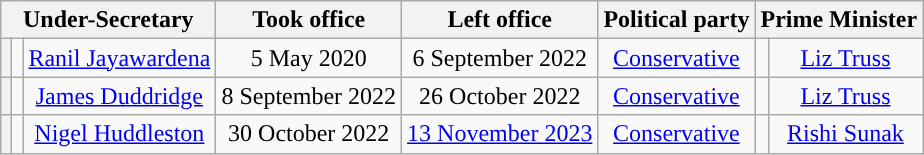<table class="wikitable" style="text-align:center">
<tr>
<th colspan=3>Under-Secretary</th>
<th>Took office</th>
<th>Left office</th>
<th>Political party</th>
<th colspan=2>Prime Minister</th>
</tr>
<tr>
<th style="background-color:"></th>
<td></td>
<td><a href='#'>Ranil Jayawardena</a><br></td>
<td>5 May 2020</td>
<td>6 September 2022</td>
<td><a href='#'>Conservative</a></td>
<td style="background-color:"></td>
<td><a href='#'>Liz Truss</a></td>
</tr>
<tr>
<th style="background-color:"></th>
<td></td>
<td><a href='#'>James Duddridge</a><br></td>
<td>8 September 2022</td>
<td>26 October 2022</td>
<td><a href='#'>Conservative</a></td>
<td style="background-color:"></td>
<td><a href='#'>Liz Truss</a></td>
</tr>
<tr>
<th style="background-color:"></th>
<td></td>
<td><a href='#'>Nigel Huddleston</a><br></td>
<td>30 October 2022</td>
<td><a href='#'>13 November 2023</a></td>
<td><a href='#'>Conservative</a></td>
<td style="background-color:"></td>
<td><a href='#'>Rishi Sunak</a></td>
</tr>
</table>
